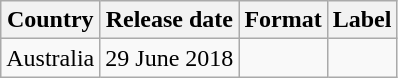<table class="wikitable">
<tr>
<th>Country</th>
<th>Release date</th>
<th>Format</th>
<th>Label</th>
</tr>
<tr>
<td>Australia</td>
<td>29 June 2018</td>
<td></td>
<td></td>
</tr>
</table>
